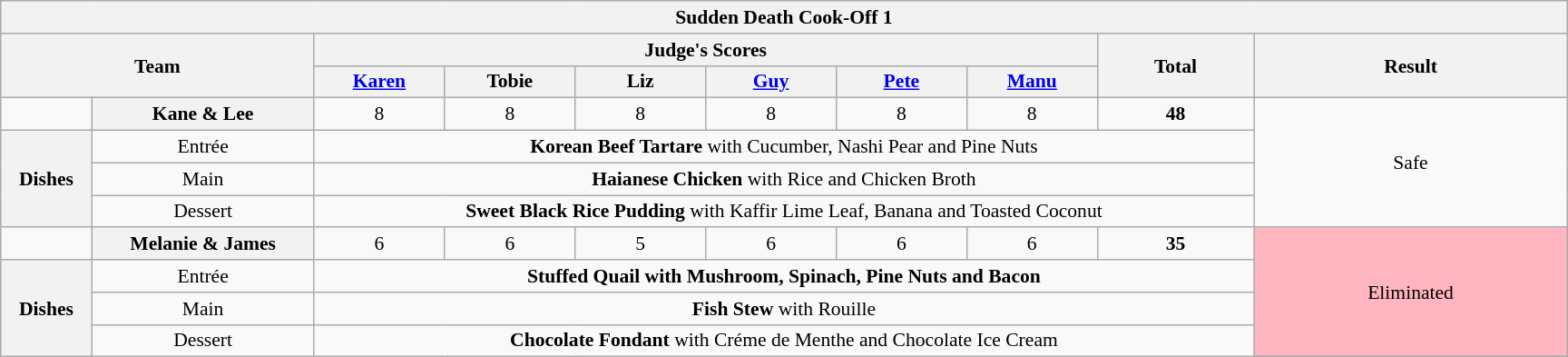<table class="wikitable plainrowheaders" style="text-align:center; font-size:90%; width:80em; margin:1em auto;">
<tr>
<th colspan="10" >Sudden Death Cook-Off 1</th>
</tr>
<tr>
<th rowspan="2" style="width:20%;" colspan="2">Team</th>
<th colspan="6" style="width:50%;">Judge's Scores</th>
<th rowspan="2" style="width:10%;">Total<br></th>
<th rowspan="2" style="width:20%;">Result</th>
</tr>
<tr>
<th style="width:50px;"><a href='#'>Karen</a></th>
<th style="width:50px;">Tobie</th>
<th style="width:50px;">Liz</th>
<th style="width:50px;"><a href='#'>Guy</a></th>
<th style="width:50px;"><a href='#'>Pete</a></th>
<th style="width:50px;"><a href='#'>Manu</a></th>
</tr>
<tr>
<td></td>
<th>Kane & Lee</th>
<td>8</td>
<td>8</td>
<td>8</td>
<td>8</td>
<td>8</td>
<td>8</td>
<td><strong>48</strong></td>
<td rowspan=4>Safe</td>
</tr>
<tr>
<th rowspan="3">Dishes</th>
<td>Entrée</td>
<td colspan="7"><strong>Korean Beef Tartare</strong> with Cucumber, Nashi Pear and Pine Nuts</td>
</tr>
<tr>
<td>Main</td>
<td colspan="7"><strong>Haianese Chicken </strong>with Rice and Chicken Broth</td>
</tr>
<tr>
<td>Dessert</td>
<td colspan="7"><strong>Sweet Black Rice Pudding</strong> with Kaffir Lime Leaf, Banana and Toasted Coconut</td>
</tr>
<tr>
<td></td>
<th>Melanie & James</th>
<td>6</td>
<td>6</td>
<td>5</td>
<td>6</td>
<td>6</td>
<td>6</td>
<td><strong>35</strong></td>
<td rowspan=4 style="background:lightpink">Eliminated</td>
</tr>
<tr>
<th rowspan="3">Dishes</th>
<td>Entrée</td>
<td colspan="7"><strong>Stuffed Quail with Mushroom, Spinach, Pine Nuts and Bacon</strong></td>
</tr>
<tr>
<td>Main</td>
<td colspan="7"><strong>Fish Stew</strong> with Rouille</td>
</tr>
<tr>
<td>Dessert</td>
<td colspan="7"><strong>Chocolate Fondant</strong> with Créme de Menthe and Chocolate Ice Cream</td>
</tr>
</table>
